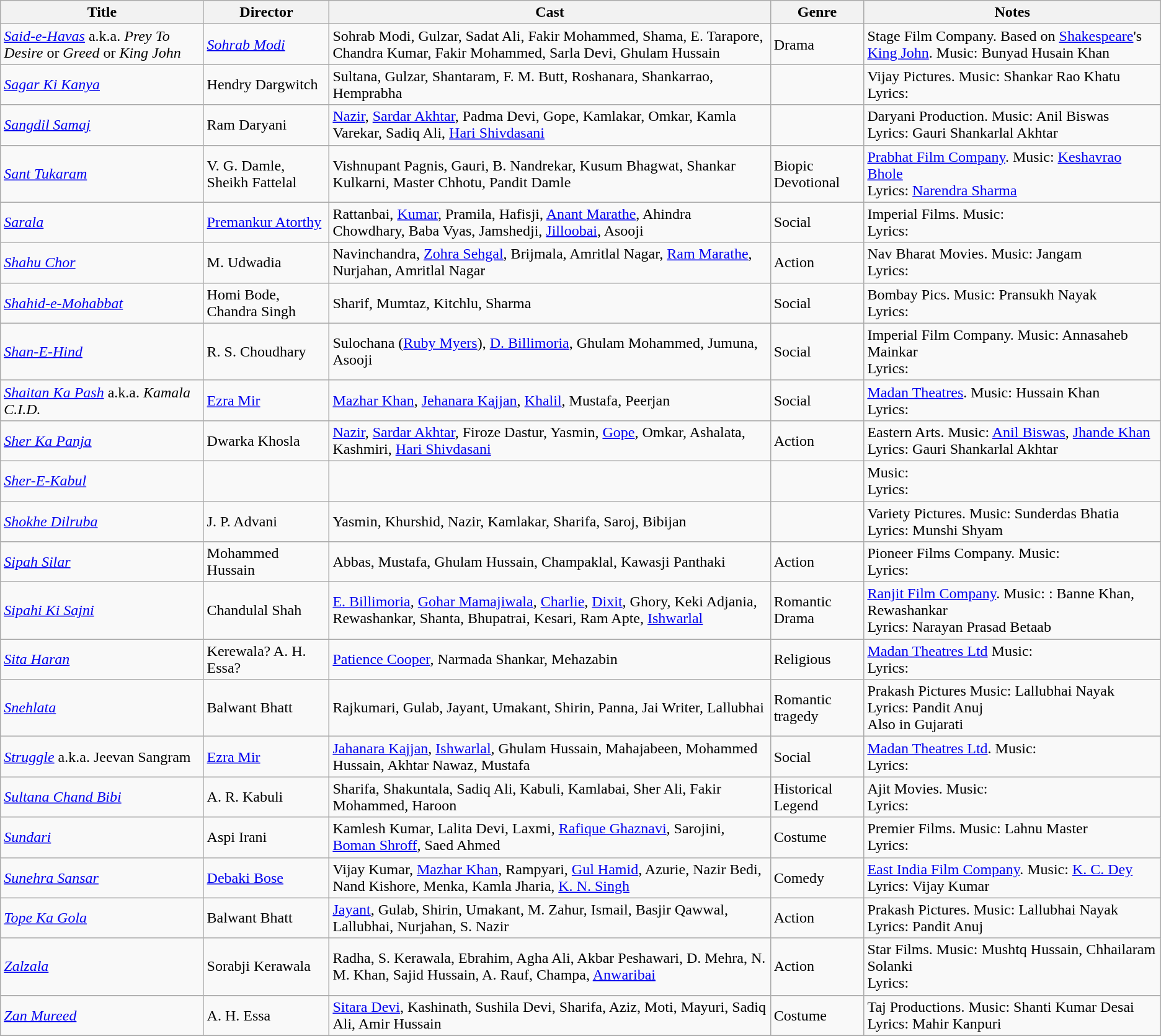<table class="wikitable">
<tr>
<th>Title</th>
<th>Director</th>
<th>Cast</th>
<th>Genre</th>
<th>Notes</th>
</tr>
<tr>
<td><em><a href='#'>Said-e-Havas</a></em> a.k.a. <em>Prey To Desire</em> or <em>Greed</em> or <em>King John</em></td>
<td><em><a href='#'>Sohrab Modi</a></em></td>
<td>Sohrab Modi, Gulzar, Sadat Ali, Fakir Mohammed, Shama, E. Tarapore, Chandra Kumar, Fakir Mohammed, Sarla Devi, Ghulam Hussain</td>
<td>Drama</td>
<td>Stage Film Company. Based on <a href='#'>Shakespeare</a>'s <a href='#'>King John</a>. Music: Bunyad Husain Khan</td>
</tr>
<tr>
<td><em><a href='#'>Sagar Ki Kanya</a></em></td>
<td>Hendry Dargwitch</td>
<td>Sultana, Gulzar, Shantaram, F. M. Butt, Roshanara, Shankarrao, Hemprabha</td>
<td></td>
<td>Vijay Pictures. Music: Shankar Rao Khatu <br>Lyrics:</td>
</tr>
<tr>
<td><em><a href='#'>Sangdil Samaj</a></em></td>
<td>Ram Daryani</td>
<td><a href='#'>Nazir</a>, <a href='#'>Sardar Akhtar</a>, Padma Devi, Gope, Kamlakar, Omkar, Kamla Varekar, Sadiq Ali, <a href='#'>Hari Shivdasani</a></td>
<td></td>
<td>Daryani Production.  Music: Anil Biswas<br>Lyrics: Gauri Shankarlal Akhtar</td>
</tr>
<tr>
<td><em><a href='#'>Sant Tukaram</a></em></td>
<td>V. G. Damle, Sheikh Fattelal</td>
<td>Vishnupant Pagnis, Gauri, B. Nandrekar, Kusum Bhagwat, Shankar Kulkarni,  Master Chhotu, Pandit Damle</td>
<td>Biopic Devotional</td>
<td><a href='#'>Prabhat Film Company</a>.  Music: <a href='#'>Keshavrao Bhole</a><br>Lyrics: <a href='#'>Narendra Sharma</a></td>
</tr>
<tr>
<td><em><a href='#'>Sarala</a></em></td>
<td><a href='#'>Premankur Atorthy</a></td>
<td>Rattanbai, <a href='#'>Kumar</a>, Pramila, Hafisji, <a href='#'>Anant Marathe</a>, Ahindra Chowdhary, Baba Vyas, Jamshedji, <a href='#'>Jilloobai</a>, Asooji</td>
<td>Social</td>
<td>Imperial Films. Music: <br>Lyrics:</td>
</tr>
<tr>
<td><em><a href='#'>Shahu Chor</a></em></td>
<td>M. Udwadia</td>
<td>Navinchandra, <a href='#'>Zohra Sehgal</a>, Brijmala, Amritlal Nagar, <a href='#'>Ram Marathe</a>, Nurjahan, Amritlal Nagar</td>
<td>Action</td>
<td>Nav Bharat Movies.  Music: Jangam<br>Lyrics:</td>
</tr>
<tr>
<td><em><a href='#'>Shahid-e-Mohabbat</a></em></td>
<td>Homi Bode, Chandra Singh</td>
<td>Sharif, Mumtaz, Kitchlu, Sharma</td>
<td>Social</td>
<td>Bombay Pics. Music: Pransukh Nayak<br>Lyrics:</td>
</tr>
<tr>
<td><em><a href='#'>Shan-E-Hind</a></em></td>
<td>R. S. Choudhary</td>
<td>Sulochana (<a href='#'>Ruby Myers</a>), <a href='#'>D. Billimoria</a>, Ghulam Mohammed,  Jumuna, Asooji</td>
<td>Social</td>
<td>Imperial Film Company. Music: Annasaheb Mainkar<br>Lyrics:</td>
</tr>
<tr>
<td><em><a href='#'>Shaitan Ka Pash</a></em> a.k.a. <em>Kamala C.I.D.</em></td>
<td><a href='#'>Ezra Mir</a></td>
<td><a href='#'>Mazhar Khan</a>, <a href='#'>Jehanara Kajjan</a>, <a href='#'>Khalil</a>, Mustafa, Peerjan</td>
<td>Social</td>
<td><a href='#'>Madan Theatres</a>.  Music: Hussain Khan<br>Lyrics:</td>
</tr>
<tr>
<td><em><a href='#'>Sher Ka Panja</a></em></td>
<td>Dwarka Khosla</td>
<td><a href='#'>Nazir</a>, <a href='#'>Sardar Akhtar</a>, Firoze Dastur, Yasmin, <a href='#'>Gope</a>, Omkar, Ashalata, Kashmiri, <a href='#'>Hari Shivdasani</a></td>
<td>Action</td>
<td>Eastern Arts. Music: <a href='#'>Anil Biswas</a>, <a href='#'>Jhande Khan</a><br>Lyrics: Gauri Shankarlal Akhtar</td>
</tr>
<tr>
<td><em><a href='#'>Sher-E-Kabul</a></em></td>
<td></td>
<td></td>
<td></td>
<td>Music: <br>Lyrics:</td>
</tr>
<tr>
<td><em><a href='#'>Shokhe Dilruba</a></em></td>
<td>J. P. Advani</td>
<td>Yasmin, Khurshid,  Nazir, Kamlakar, Sharifa, Saroj, Bibijan</td>
<td></td>
<td>Variety Pictures. Music: Sunderdas Bhatia<br>Lyrics: Munshi Shyam</td>
</tr>
<tr>
<td><em><a href='#'>Sipah Silar</a></em></td>
<td>Mohammed Hussain</td>
<td>Abbas,  Mustafa, Ghulam Hussain, Champaklal,  Kawasji Panthaki</td>
<td>Action</td>
<td>Pioneer Films Company. Music: <br>Lyrics:</td>
</tr>
<tr>
<td><em><a href='#'>Sipahi Ki Sajni</a></em></td>
<td>Chandulal Shah</td>
<td><a href='#'>E. Billimoria</a>, <a href='#'>Gohar Mamajiwala</a>, <a href='#'>Charlie</a>, <a href='#'>Dixit</a>, Ghory, Keki Adjania, Rewashankar, Shanta, Bhupatrai, Kesari, Ram Apte, <a href='#'>Ishwarlal</a></td>
<td>Romantic Drama</td>
<td><a href='#'>Ranjit Film Company</a>. Music: : Banne Khan, Rewashankar<br>Lyrics: Narayan Prasad Betaab</td>
</tr>
<tr>
<td><em><a href='#'>Sita Haran</a></em></td>
<td>Kerewala? A. H. Essa?</td>
<td><a href='#'>Patience Cooper</a>, Narmada Shankar,  Mehazabin</td>
<td>Religious</td>
<td><a href='#'>Madan Theatres Ltd</a> Music: <br>Lyrics:</td>
</tr>
<tr>
<td><em><a href='#'>Snehlata</a></em></td>
<td>Balwant Bhatt</td>
<td>Rajkumari,  Gulab, Jayant, Umakant, Shirin, Panna,  Jai Writer, Lallubhai</td>
<td>Romantic tragedy</td>
<td>Prakash Pictures Music: Lallubhai Nayak <br>Lyrics: Pandit Anuj<br>Also in Gujarati</td>
</tr>
<tr>
<td><em><a href='#'>Struggle</a></em> a.k.a. Jeevan Sangram</td>
<td><a href='#'>Ezra Mir</a></td>
<td><a href='#'>Jahanara Kajjan</a>, <a href='#'>Ishwarlal</a>,  Ghulam Hussain, Mahajabeen,  Mohammed Hussain, Akhtar Nawaz, Mustafa</td>
<td>Social</td>
<td><a href='#'>Madan Theatres Ltd</a>.  Music: <br>Lyrics:</td>
</tr>
<tr>
<td><em><a href='#'>Sultana Chand Bibi</a></em></td>
<td>A. R. Kabuli</td>
<td>Sharifa, Shakuntala, Sadiq Ali, Kabuli, Kamlabai, Sher Ali, Fakir Mohammed, Haroon</td>
<td>Historical Legend</td>
<td>Ajit Movies. Music: <br>Lyrics:</td>
</tr>
<tr>
<td><em><a href='#'>Sundari</a></em></td>
<td>Aspi Irani</td>
<td>Kamlesh Kumar, Lalita Devi, Laxmi, <a href='#'>Rafique Ghaznavi</a>, Sarojini, <a href='#'>Boman Shroff</a>, Saed Ahmed</td>
<td>Costume</td>
<td>Premier Films. Music: Lahnu Master<br>Lyrics:</td>
</tr>
<tr>
<td><em><a href='#'>Sunehra Sansar</a></em></td>
<td><a href='#'>Debaki Bose</a></td>
<td>Vijay Kumar, <a href='#'>Mazhar Khan</a>, Rampyari, <a href='#'>Gul Hamid</a>, Azurie, Nazir Bedi, Nand Kishore, Menka, Kamla Jharia, <a href='#'>K. N. Singh</a></td>
<td>Comedy</td>
<td><a href='#'>East India Film Company</a>. Music: <a href='#'>K. C. Dey</a><br>Lyrics: Vijay Kumar</td>
</tr>
<tr>
<td><em><a href='#'>Tope Ka Gola</a></em></td>
<td>Balwant Bhatt</td>
<td><a href='#'>Jayant</a>, Gulab, Shirin, Umakant, M. Zahur, Ismail, Basjir Qawwal,  Lallubhai, Nurjahan, S. Nazir</td>
<td>Action</td>
<td>Prakash Pictures. Music: Lallubhai Nayak<br>Lyrics: Pandit Anuj</td>
</tr>
<tr>
<td><em><a href='#'>Zalzala</a></em></td>
<td>Sorabji Kerawala</td>
<td>Radha, S. Kerawala, Ebrahim, Agha Ali, Akbar Peshawari, D. Mehra, N. M. Khan, Sajid Hussain, A. Rauf, Champa, <a href='#'>Anwaribai</a></td>
<td>Action</td>
<td>Star Films. Music: Mushtq Hussain, Chhailaram Solanki<br>Lyrics:</td>
</tr>
<tr>
<td><em><a href='#'>Zan Mureed</a></em></td>
<td>A. H. Essa</td>
<td><a href='#'>Sitara Devi</a>, Kashinath, Sushila Devi, Sharifa, Aziz, Moti, Mayuri, Sadiq Ali, Amir Hussain</td>
<td>Costume</td>
<td>Taj Productions.  Music: Shanti Kumar Desai<br>Lyrics: Mahir Kanpuri</td>
</tr>
<tr>
</tr>
</table>
